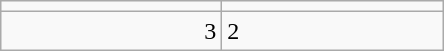<table class="wikitable">
<tr>
<td align="center" width="140"></td>
<td align="center" width="140"></td>
</tr>
<tr>
<td align="right">3</td>
<td>2</td>
</tr>
</table>
